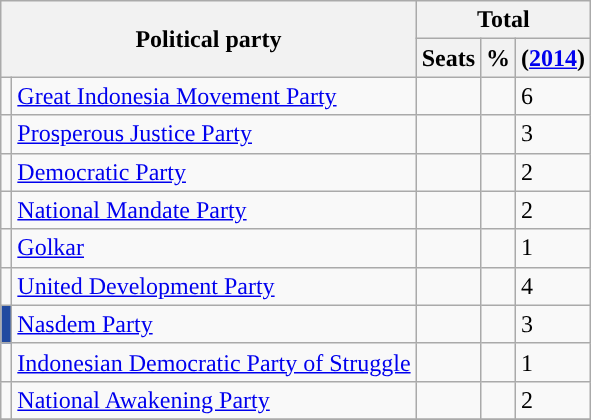<table class="wikitable">
<tr>
<th colspan="2" rowspan="2">Political party</th>
<th colspan="3">Total</th>
</tr>
<tr>
<th>Seats</th>
<th>%</th>
<th>  (<a href='#'>2014</a>)</th>
</tr>
<tr>
<td style="background:"></td>
<td><a href='#'>Great Indonesia Movement Party</a></td>
<td></td>
<td></td>
<td> 6</td>
</tr>
<tr>
<td style="background:"></td>
<td><a href='#'>Prosperous Justice Party</a></td>
<td></td>
<td></td>
<td> 3</td>
</tr>
<tr>
<td style="background:"></td>
<td><a href='#'>Democratic Party</a></td>
<td></td>
<td></td>
<td> 2</td>
</tr>
<tr>
<td style="background:"></td>
<td><a href='#'>National Mandate Party</a></td>
<td></td>
<td></td>
<td> 2</td>
</tr>
<tr>
<td style="background:"></td>
<td><a href='#'>Golkar</a></td>
<td></td>
<td></td>
<td> 1</td>
</tr>
<tr>
<td style="background:"></td>
<td><a href='#'>United Development Party</a></td>
<td></td>
<td></td>
<td> 4</td>
</tr>
<tr>
<td style="background:#214aa0"></td>
<td><a href='#'>Nasdem Party</a></td>
<td></td>
<td></td>
<td> 3</td>
</tr>
<tr>
<td style="background:"></td>
<td><a href='#'>Indonesian Democratic Party of Struggle</a></td>
<td></td>
<td></td>
<td> 1</td>
</tr>
<tr>
<td style="background:"></td>
<td><a href='#'>National Awakening Party</a></td>
<td></td>
<td></td>
<td> 2</td>
</tr>
<tr>
</tr>
</table>
